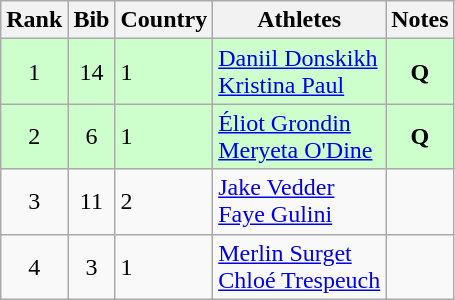<table class="wikitable" style="text-align:center;">
<tr>
<th>Rank</th>
<th>Bib</th>
<th>Country</th>
<th>Athletes</th>
<th>Notes</th>
</tr>
<tr bgcolor="#ccffcc">
<td>1</td>
<td>14</td>
<td align=left> 1</td>
<td align=left><a href='#'>Daniil Donskikh</a><br><a href='#'>Kristina Paul</a></td>
<td><strong>Q</strong></td>
</tr>
<tr bgcolor="#ccffcc">
<td>2</td>
<td>6</td>
<td align=left> 1</td>
<td align=left><a href='#'>Éliot Grondin</a><br><a href='#'>Meryeta O'Dine</a></td>
<td><strong>Q</strong></td>
</tr>
<tr>
<td>3</td>
<td>11</td>
<td align=left> 2</td>
<td align=left><a href='#'>Jake Vedder</a><br><a href='#'>Faye Gulini</a></td>
<td></td>
</tr>
<tr>
<td>4</td>
<td>3</td>
<td align=left> 1</td>
<td align=left><a href='#'>Merlin Surget</a><br><a href='#'>Chloé Trespeuch</a></td>
<td></td>
</tr>
</table>
